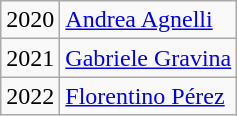<table class="sortable wikitable plainrowheaders">
<tr>
<td>2020</td>
<td> <a href='#'>Andrea Agnelli</a></td>
</tr>
<tr>
<td>2021</td>
<td> <a href='#'>Gabriele Gravina</a></td>
</tr>
<tr>
<td>2022</td>
<td> <a href='#'>Florentino Pérez</a></td>
</tr>
</table>
